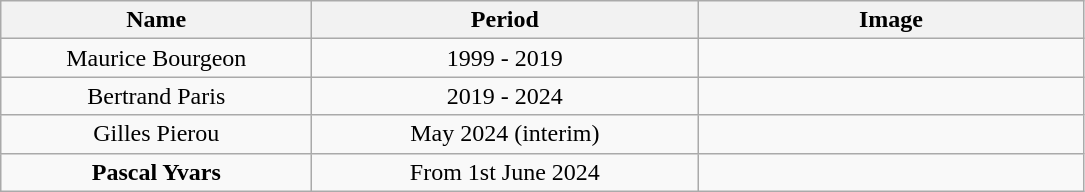<table class="wikitable alternance centre" style="text-align:center;">
<tr>
<th width="200" scope=col>Name</th>
<th width="250" scope=col>Period</th>
<th width="250" scope=col>Image</th>
</tr>
<tr>
<td>Maurice Bourgeon</td>
<td>1999 - 2019</td>
<td></td>
</tr>
<tr>
<td>Bertrand Paris</td>
<td>2019 - 2024</td>
<td></td>
</tr>
<tr>
<td>Gilles Pierou</td>
<td>May 2024 (interim)</td>
<td></td>
</tr>
<tr>
<td><strong>Pascal Yvars</strong></td>
<td>From 1st June 2024</td>
<td></td>
</tr>
</table>
